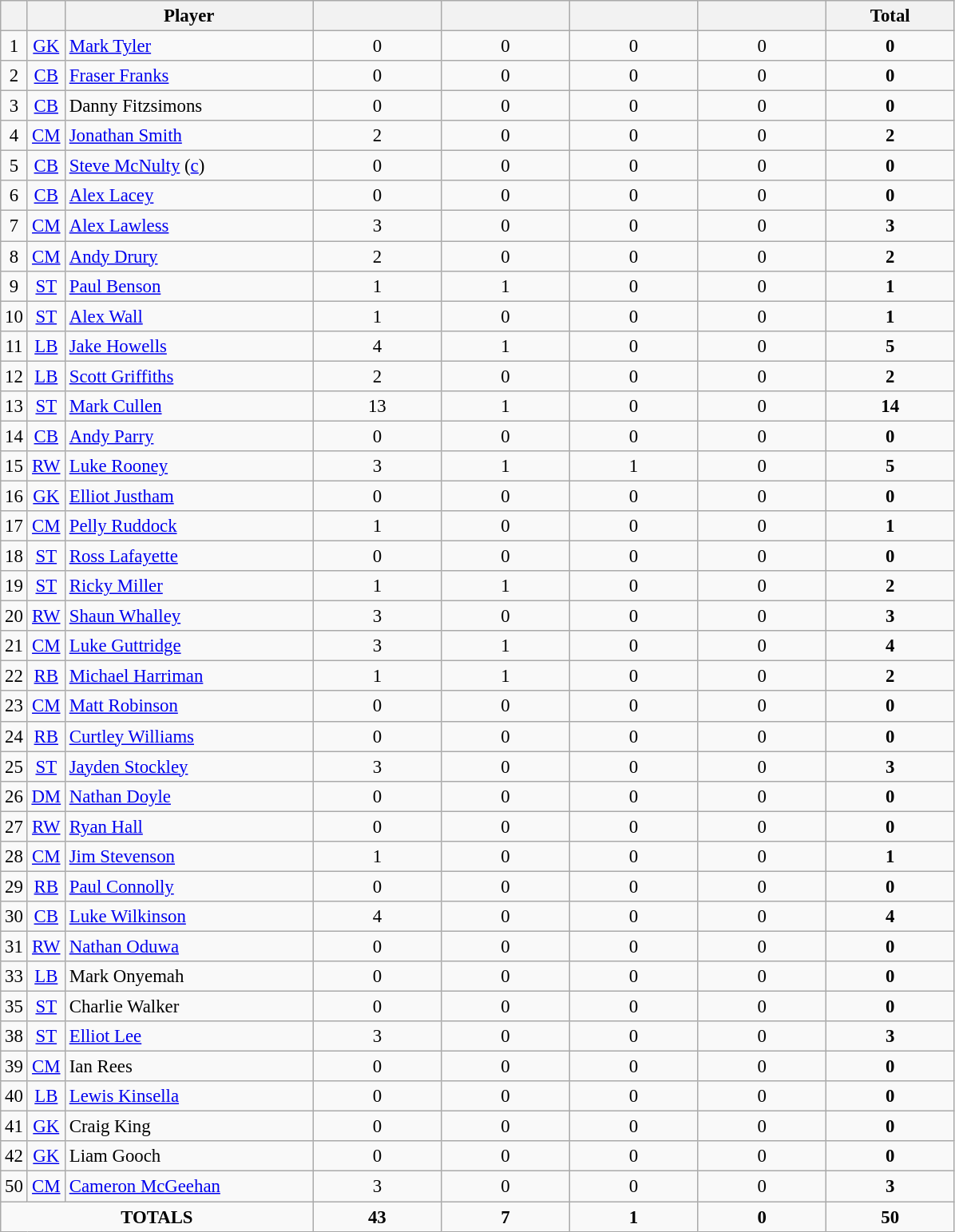<table class="wikitable sortable" style="font-size: 95%; text-align: center;">
<tr>
<th width=10></th>
<th width=10></th>
<th width=200>Player</th>
<th width=100></th>
<th width=100></th>
<th width=100></th>
<th width=100></th>
<th width=100>Total</th>
</tr>
<tr>
<td>1</td>
<td><a href='#'>GK</a></td>
<td align=left> <a href='#'>Mark Tyler</a></td>
<td>0</td>
<td>0</td>
<td>0</td>
<td>0</td>
<td><strong>0</strong></td>
</tr>
<tr>
<td>2</td>
<td><a href='#'>CB</a></td>
<td align=left> <a href='#'>Fraser Franks</a></td>
<td>0</td>
<td>0</td>
<td>0</td>
<td>0</td>
<td><strong>0</strong></td>
</tr>
<tr>
<td>3</td>
<td><a href='#'>CB</a></td>
<td align=left> Danny Fitzsimons</td>
<td>0</td>
<td>0</td>
<td>0</td>
<td>0</td>
<td><strong>0</strong></td>
</tr>
<tr>
<td>4</td>
<td><a href='#'>CM</a></td>
<td align=left> <a href='#'>Jonathan Smith</a></td>
<td>2</td>
<td>0</td>
<td>0</td>
<td>0</td>
<td><strong>2</strong></td>
</tr>
<tr>
<td>5</td>
<td><a href='#'>CB</a></td>
<td align=left> <a href='#'>Steve McNulty</a> (<a href='#'>c</a>)</td>
<td>0</td>
<td>0</td>
<td>0</td>
<td>0</td>
<td><strong>0</strong></td>
</tr>
<tr>
<td>6</td>
<td><a href='#'>CB</a></td>
<td align=left> <a href='#'>Alex Lacey</a></td>
<td>0</td>
<td>0</td>
<td>0</td>
<td>0</td>
<td><strong>0</strong></td>
</tr>
<tr>
<td>7</td>
<td><a href='#'>CM</a></td>
<td align=left> <a href='#'>Alex Lawless</a></td>
<td>3</td>
<td>0</td>
<td>0</td>
<td>0</td>
<td><strong>3</strong></td>
</tr>
<tr>
<td>8</td>
<td><a href='#'>CM</a></td>
<td align=left> <a href='#'>Andy Drury</a></td>
<td>2</td>
<td>0</td>
<td>0</td>
<td>0</td>
<td><strong>2</strong></td>
</tr>
<tr>
<td>9</td>
<td><a href='#'>ST</a></td>
<td align=left> <a href='#'>Paul Benson</a></td>
<td>1</td>
<td>1</td>
<td>0</td>
<td>0</td>
<td><strong>1</strong></td>
</tr>
<tr>
<td>10</td>
<td><a href='#'>ST</a></td>
<td align=left> <a href='#'>Alex Wall</a></td>
<td>1</td>
<td>0</td>
<td>0</td>
<td>0</td>
<td><strong>1</strong></td>
</tr>
<tr>
<td>11</td>
<td><a href='#'>LB</a></td>
<td align=left> <a href='#'>Jake Howells</a></td>
<td>4</td>
<td>1</td>
<td>0</td>
<td>0</td>
<td><strong>5</strong></td>
</tr>
<tr>
<td>12</td>
<td><a href='#'>LB</a></td>
<td align=left> <a href='#'>Scott Griffiths</a></td>
<td>2</td>
<td>0</td>
<td>0</td>
<td>0</td>
<td><strong>2</strong></td>
</tr>
<tr>
<td>13</td>
<td><a href='#'>ST</a></td>
<td align=left> <a href='#'>Mark Cullen</a></td>
<td>13</td>
<td>1</td>
<td>0</td>
<td>0</td>
<td><strong>14</strong></td>
</tr>
<tr>
<td>14</td>
<td><a href='#'>CB</a></td>
<td align=left> <a href='#'>Andy Parry</a></td>
<td>0</td>
<td>0</td>
<td>0</td>
<td>0</td>
<td><strong>0</strong></td>
</tr>
<tr>
<td>15</td>
<td><a href='#'>RW</a></td>
<td align=left> <a href='#'>Luke Rooney</a></td>
<td>3</td>
<td>1</td>
<td>1</td>
<td>0</td>
<td><strong>5</strong></td>
</tr>
<tr>
<td>16</td>
<td><a href='#'>GK</a></td>
<td align=left> <a href='#'>Elliot Justham</a></td>
<td>0</td>
<td>0</td>
<td>0</td>
<td>0</td>
<td><strong>0</strong></td>
</tr>
<tr>
<td>17</td>
<td><a href='#'>CM</a></td>
<td align=left> <a href='#'>Pelly Ruddock</a></td>
<td>1</td>
<td>0</td>
<td>0</td>
<td>0</td>
<td><strong>1</strong></td>
</tr>
<tr>
<td>18</td>
<td><a href='#'>ST</a></td>
<td align=left> <a href='#'>Ross Lafayette</a></td>
<td>0</td>
<td>0</td>
<td>0</td>
<td>0</td>
<td><strong>0</strong></td>
</tr>
<tr>
<td>19</td>
<td><a href='#'>ST</a></td>
<td align=left> <a href='#'>Ricky Miller</a></td>
<td>1</td>
<td>1</td>
<td>0</td>
<td>0</td>
<td><strong>2</strong></td>
</tr>
<tr>
<td>20</td>
<td><a href='#'>RW</a></td>
<td align=left> <a href='#'>Shaun Whalley</a></td>
<td>3</td>
<td>0</td>
<td>0</td>
<td>0</td>
<td><strong>3</strong></td>
</tr>
<tr>
<td>21</td>
<td><a href='#'>CM</a></td>
<td align=left> <a href='#'>Luke Guttridge</a></td>
<td>3</td>
<td>1</td>
<td>0</td>
<td>0</td>
<td><strong>4</strong></td>
</tr>
<tr>
<td>22</td>
<td><a href='#'>RB</a></td>
<td align=left> <a href='#'>Michael Harriman</a></td>
<td>1</td>
<td>1</td>
<td>0</td>
<td>0</td>
<td><strong>2</strong></td>
</tr>
<tr>
<td>23</td>
<td><a href='#'>CM</a></td>
<td align=left> <a href='#'>Matt Robinson</a></td>
<td>0</td>
<td>0</td>
<td>0</td>
<td>0</td>
<td><strong>0</strong></td>
</tr>
<tr>
<td>24</td>
<td><a href='#'>RB</a></td>
<td align=left> <a href='#'>Curtley Williams</a></td>
<td>0</td>
<td>0</td>
<td>0</td>
<td>0</td>
<td><strong>0</strong></td>
</tr>
<tr>
<td>25</td>
<td><a href='#'>ST</a></td>
<td align=left> <a href='#'>Jayden Stockley</a></td>
<td>3</td>
<td>0</td>
<td>0</td>
<td>0</td>
<td><strong>3</strong></td>
</tr>
<tr>
<td>26</td>
<td><a href='#'>DM</a></td>
<td align=left> <a href='#'>Nathan Doyle</a></td>
<td>0</td>
<td>0</td>
<td>0</td>
<td>0</td>
<td><strong>0</strong></td>
</tr>
<tr>
<td>27</td>
<td><a href='#'>RW</a></td>
<td align=left> <a href='#'>Ryan Hall</a></td>
<td>0</td>
<td>0</td>
<td>0</td>
<td>0</td>
<td><strong>0</strong></td>
</tr>
<tr>
<td>28</td>
<td><a href='#'>CM</a></td>
<td align=left> <a href='#'>Jim Stevenson</a></td>
<td>1</td>
<td>0</td>
<td>0</td>
<td>0</td>
<td><strong>1</strong></td>
</tr>
<tr>
<td>29</td>
<td><a href='#'>RB</a></td>
<td align=left> <a href='#'>Paul Connolly</a></td>
<td>0</td>
<td>0</td>
<td>0</td>
<td>0</td>
<td><strong>0</strong></td>
</tr>
<tr>
<td>30</td>
<td><a href='#'>CB</a></td>
<td align=left> <a href='#'>Luke Wilkinson</a></td>
<td>4</td>
<td>0</td>
<td>0</td>
<td>0</td>
<td><strong>4</strong></td>
</tr>
<tr>
<td>31</td>
<td><a href='#'>RW</a></td>
<td align=left> <a href='#'>Nathan Oduwa</a></td>
<td>0</td>
<td>0</td>
<td>0</td>
<td>0</td>
<td><strong>0</strong></td>
</tr>
<tr>
<td>33</td>
<td><a href='#'>LB</a></td>
<td align=left> Mark Onyemah</td>
<td>0</td>
<td>0</td>
<td>0</td>
<td>0</td>
<td><strong>0</strong></td>
</tr>
<tr>
<td>35</td>
<td><a href='#'>ST</a></td>
<td align=left> Charlie Walker</td>
<td>0</td>
<td>0</td>
<td>0</td>
<td>0</td>
<td><strong>0</strong></td>
</tr>
<tr>
<td>38</td>
<td><a href='#'>ST</a></td>
<td align=left> <a href='#'>Elliot Lee</a></td>
<td>3</td>
<td>0</td>
<td>0</td>
<td>0</td>
<td><strong>3</strong></td>
</tr>
<tr>
<td>39</td>
<td><a href='#'>CM</a></td>
<td align=left> Ian Rees</td>
<td>0</td>
<td>0</td>
<td>0</td>
<td>0</td>
<td><strong>0</strong></td>
</tr>
<tr>
<td>40</td>
<td><a href='#'>LB</a></td>
<td align=left> <a href='#'>Lewis Kinsella</a></td>
<td>0</td>
<td>0</td>
<td>0</td>
<td>0</td>
<td><strong>0</strong></td>
</tr>
<tr>
<td>41</td>
<td><a href='#'>GK</a></td>
<td align=left> Craig King</td>
<td>0</td>
<td>0</td>
<td>0</td>
<td>0</td>
<td><strong>0</strong></td>
</tr>
<tr>
<td>42</td>
<td><a href='#'>GK</a></td>
<td align=left> Liam Gooch</td>
<td>0</td>
<td>0</td>
<td>0</td>
<td>0</td>
<td><strong>0</strong></td>
</tr>
<tr>
<td>50</td>
<td><a href='#'>CM</a></td>
<td align=left> <a href='#'>Cameron McGeehan</a></td>
<td>3</td>
<td>0</td>
<td>0</td>
<td>0</td>
<td><strong>3</strong></td>
</tr>
<tr>
<td colspan="3"><strong>TOTALS</strong></td>
<td><strong>43</strong></td>
<td><strong>7</strong></td>
<td><strong>1</strong></td>
<td><strong>0</strong></td>
<td><strong>50</strong></td>
</tr>
</table>
